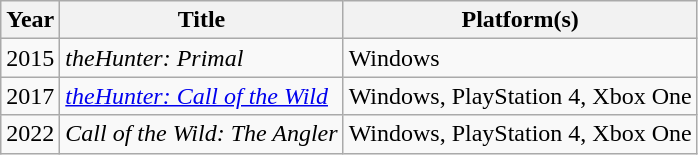<table class="wikitable">
<tr>
<th>Year</th>
<th>Title</th>
<th>Platform(s)</th>
</tr>
<tr>
<td>2015</td>
<td><em>theHunter: Primal</em></td>
<td>Windows</td>
</tr>
<tr>
<td>2017</td>
<td><em><a href='#'>theHunter: Call of the Wild</a></em></td>
<td>Windows, PlayStation 4, Xbox One</td>
</tr>
<tr>
<td>2022</td>
<td><em>Call of the Wild: The Angler</em></td>
<td>Windows, PlayStation 4, Xbox One</td>
</tr>
</table>
